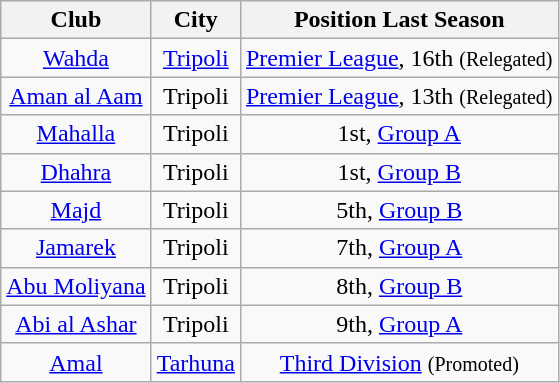<table class="wikitable" style="text-align: center;">
<tr>
<th>Club</th>
<th>City</th>
<th>Position Last Season</th>
</tr>
<tr>
<td><a href='#'>Wahda</a></td>
<td><a href='#'>Tripoli</a></td>
<td><a href='#'>Premier League</a>, 16th <small>(Relegated)</small></td>
</tr>
<tr>
<td><a href='#'>Aman al Aam</a></td>
<td>Tripoli</td>
<td><a href='#'>Premier League</a>, 13th <small>(Relegated)</small></td>
</tr>
<tr>
<td><a href='#'>Mahalla</a></td>
<td>Tripoli</td>
<td>1st, <a href='#'>Group A</a></td>
</tr>
<tr>
<td><a href='#'>Dhahra</a></td>
<td>Tripoli</td>
<td>1st, <a href='#'>Group B</a></td>
</tr>
<tr>
<td><a href='#'>Majd</a></td>
<td>Tripoli</td>
<td>5th, <a href='#'>Group B</a></td>
</tr>
<tr>
<td><a href='#'>Jamarek</a></td>
<td>Tripoli</td>
<td>7th, <a href='#'>Group A</a></td>
</tr>
<tr>
<td><a href='#'>Abu Moliyana</a></td>
<td>Tripoli</td>
<td>8th, <a href='#'>Group B</a></td>
</tr>
<tr>
<td><a href='#'>Abi al Ashar</a></td>
<td>Tripoli</td>
<td>9th, <a href='#'>Group A</a></td>
</tr>
<tr>
<td><a href='#'>Amal</a></td>
<td><a href='#'>Tarhuna</a></td>
<td><a href='#'>Third Division</a> <small>(Promoted)</small></td>
</tr>
</table>
